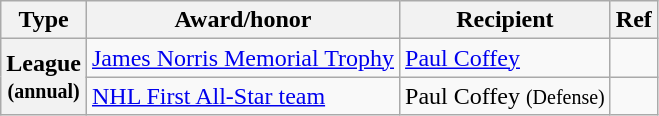<table class="wikitable">
<tr>
<th scope="col">Type</th>
<th scope="col">Award/honor</th>
<th scope="col">Recipient</th>
<th scope="col">Ref</th>
</tr>
<tr>
<th scope="row" rowspan="2">League<br><small>(annual)</small></th>
<td><a href='#'>James Norris Memorial Trophy</a></td>
<td><a href='#'>Paul Coffey</a></td>
<td></td>
</tr>
<tr>
<td><a href='#'>NHL First All-Star team</a></td>
<td>Paul Coffey <small>(Defense)</small></td>
<td></td>
</tr>
</table>
